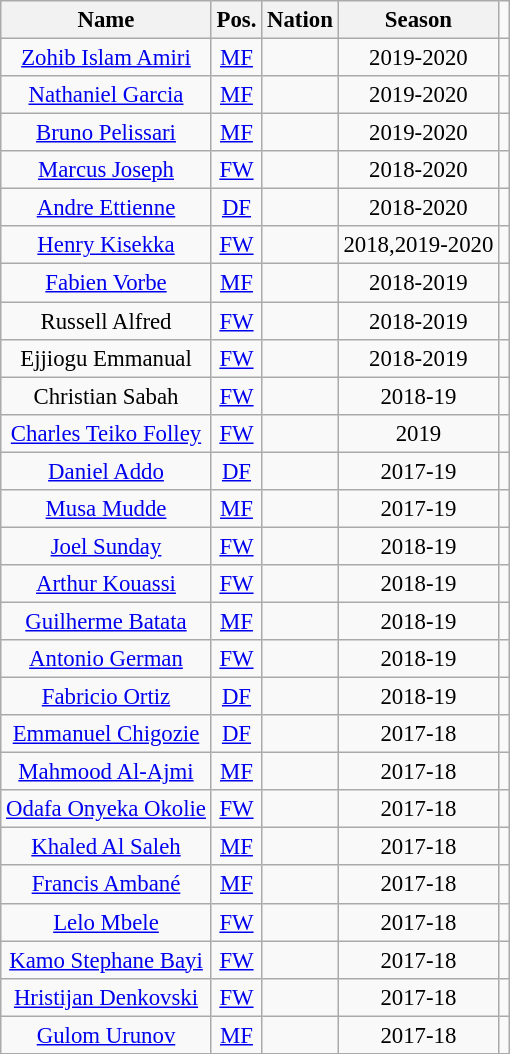<table class="wikitable sortable" style="font-size: 95%; text-align: center;">
<tr>
<th>Name</th>
<th>Pos.</th>
<th>Nation</th>
<th>Season</th>
</tr>
<tr>
<td><a href='#'>Zohib Islam Amiri </a></td>
<td><a href='#'>MF</a></td>
<td></td>
<td>2019-2020</td>
<td></td>
</tr>
<tr>
<td><a href='#'>Nathaniel Garcia</a></td>
<td><a href='#'>MF</a></td>
<td></td>
<td>2019-2020</td>
<td></td>
</tr>
<tr>
<td><a href='#'>Bruno Pelissari</a></td>
<td><a href='#'>MF</a></td>
<td></td>
<td>2019-2020</td>
<td></td>
</tr>
<tr>
<td><a href='#'>Marcus Joseph</a></td>
<td><a href='#'>FW</a></td>
<td></td>
<td>2018-2020</td>
<td></td>
</tr>
<tr>
<td><a href='#'>Andre Ettienne</a></td>
<td><a href='#'>DF</a></td>
<td></td>
<td>2018-2020</td>
<td></td>
</tr>
<tr>
<td><a href='#'>Henry Kisekka</a></td>
<td><a href='#'>FW</a></td>
<td></td>
<td>2018,2019-2020</td>
<td></td>
</tr>
<tr>
<td><a href='#'>Fabien Vorbe</a></td>
<td><a href='#'>MF</a></td>
<td></td>
<td>2018-2019</td>
<td></td>
</tr>
<tr>
<td>Russell Alfred</td>
<td><a href='#'>FW</a></td>
<td></td>
<td>2018-2019</td>
<td></td>
</tr>
<tr>
<td>Ejjiogu Emmanual</td>
<td><a href='#'>FW</a></td>
<td></td>
<td>2018-2019</td>
<td></td>
</tr>
<tr>
<td>Christian Sabah</td>
<td><a href='#'>FW</a></td>
<td></td>
<td>2018-19</td>
<td></td>
</tr>
<tr>
<td><a href='#'>Charles Teiko Folley</a></td>
<td><a href='#'>FW</a></td>
<td></td>
<td>2019</td>
<td></td>
</tr>
<tr>
<td><a href='#'>Daniel Addo</a></td>
<td><a href='#'>DF</a></td>
<td></td>
<td>2017-19</td>
<td></td>
</tr>
<tr>
<td><a href='#'>Musa Mudde</a></td>
<td><a href='#'>MF</a></td>
<td></td>
<td>2017-19</td>
<td></td>
</tr>
<tr>
<td><a href='#'>Joel Sunday</a></td>
<td><a href='#'>FW</a></td>
<td></td>
<td>2018-19</td>
<td></td>
</tr>
<tr>
<td><a href='#'>Arthur Kouassi</a></td>
<td><a href='#'>FW</a></td>
<td></td>
<td>2018-19</td>
<td></td>
</tr>
<tr>
<td><a href='#'>Guilherme Batata</a></td>
<td><a href='#'>MF</a></td>
<td></td>
<td>2018-19</td>
<td></td>
</tr>
<tr>
<td><a href='#'>Antonio German</a></td>
<td><a href='#'>FW</a></td>
<td></td>
<td>2018-19</td>
<td></td>
</tr>
<tr>
<td><a href='#'>Fabricio Ortiz</a></td>
<td><a href='#'>DF</a></td>
<td></td>
<td>2018-19</td>
<td></td>
</tr>
<tr>
<td><a href='#'>Emmanuel Chigozie</a></td>
<td><a href='#'>DF</a></td>
<td></td>
<td>2017-18</td>
<td></td>
</tr>
<tr>
<td><a href='#'>Mahmood Al-Ajmi</a></td>
<td><a href='#'>MF</a></td>
<td></td>
<td>2017-18</td>
<td></td>
</tr>
<tr>
<td><a href='#'>Odafa Onyeka Okolie</a></td>
<td><a href='#'>FW</a></td>
<td></td>
<td>2017-18</td>
<td></td>
</tr>
<tr>
<td><a href='#'>Khaled Al Saleh</a></td>
<td><a href='#'>MF</a></td>
<td></td>
<td>2017-18</td>
<td></td>
</tr>
<tr>
<td><a href='#'>Francis Ambané</a></td>
<td><a href='#'>MF</a></td>
<td></td>
<td>2017-18</td>
<td></td>
</tr>
<tr>
<td><a href='#'>Lelo Mbele</a></td>
<td><a href='#'>FW</a></td>
<td></td>
<td>2017-18</td>
<td></td>
</tr>
<tr>
<td><a href='#'>Kamo Stephane Bayi</a></td>
<td><a href='#'>FW</a></td>
<td></td>
<td>2017-18</td>
<td></td>
</tr>
<tr>
<td><a href='#'>Hristijan Denkovski</a></td>
<td><a href='#'>FW</a></td>
<td></td>
<td>2017-18</td>
<td></td>
</tr>
<tr>
<td><a href='#'>Gulom Urunov</a></td>
<td><a href='#'>MF</a></td>
<td></td>
<td>2017-18</td>
<td></td>
</tr>
<tr>
</tr>
</table>
